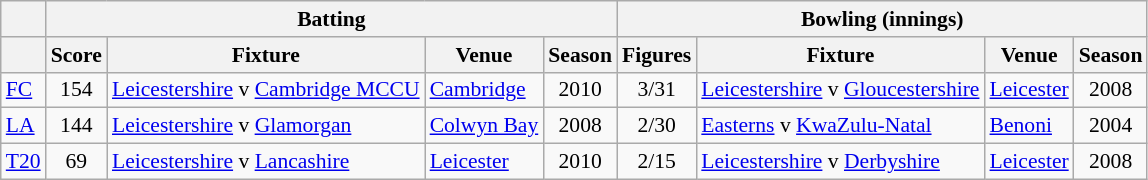<table class=wikitable style="font-size:90%">
<tr>
<th rowspan="1"></th>
<th colspan="4" rowspan="1">Batting</th>
<th colspan="4" rowspan="1">Bowling (innings)</th>
</tr>
<tr>
<th></th>
<th>Score</th>
<th>Fixture</th>
<th>Venue</th>
<th>Season</th>
<th>Figures</th>
<th>Fixture</th>
<th>Venue</th>
<th>Season</th>
</tr>
<tr>
<td><a href='#'>FC</a></td>
<td align="center">154</td>
<td><a href='#'>Leicestershire</a> v <a href='#'>Cambridge MCCU</a></td>
<td><a href='#'>Cambridge</a></td>
<td align="center">2010</td>
<td align="center">3/31</td>
<td><a href='#'>Leicestershire</a> v <a href='#'>Gloucestershire</a></td>
<td><a href='#'>Leicester</a></td>
<td align="center">2008</td>
</tr>
<tr>
<td><a href='#'>LA</a></td>
<td align="center">144</td>
<td><a href='#'>Leicestershire</a> v <a href='#'>Glamorgan</a></td>
<td><a href='#'>Colwyn Bay</a></td>
<td align="center">2008</td>
<td align="center">2/30</td>
<td><a href='#'>Easterns</a> v <a href='#'>KwaZulu-Natal</a></td>
<td><a href='#'>Benoni</a></td>
<td align="center">2004</td>
</tr>
<tr>
<td><a href='#'>T20</a></td>
<td align="center">69</td>
<td><a href='#'>Leicestershire</a> v <a href='#'>Lancashire</a></td>
<td><a href='#'>Leicester</a></td>
<td align="center">2010</td>
<td align="center">2/15</td>
<td><a href='#'>Leicestershire</a> v <a href='#'>Derbyshire</a></td>
<td><a href='#'>Leicester</a></td>
<td align="center">2008</td>
</tr>
</table>
